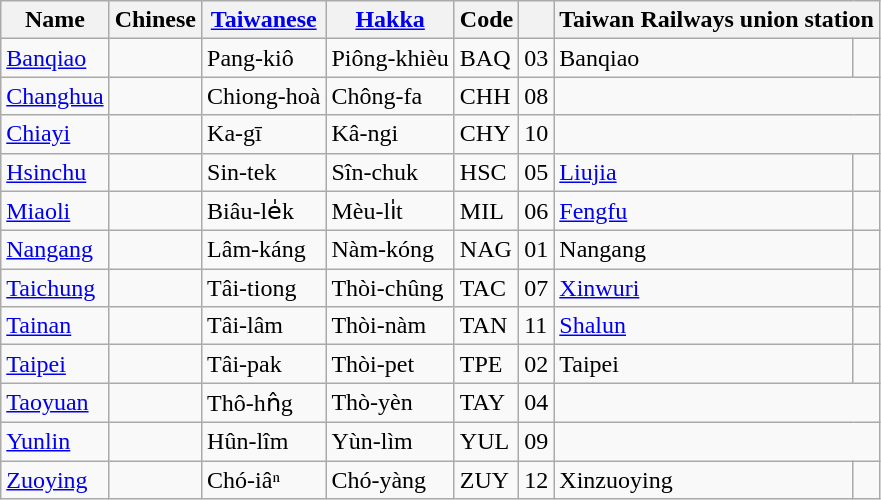<table class="wikitable sortable">
<tr>
<th>Name</th>
<th>Chinese</th>
<th><a href='#'>Taiwanese</a></th>
<th><a href='#'>Hakka</a></th>
<th>Code</th>
<th></th>
<th colspan=2 class=unsortable>Taiwan Railways union station</th>
</tr>
<tr>
<td><a href='#'>Banqiao</a></td>
<td></td>
<td>Pang-kiô</td>
<td>Piông-khièu</td>
<td><span>BAQ</span></td>
<td><span>03</span></td>
<td>Banqiao</td>
<td></td>
</tr>
<tr>
<td><a href='#'>Changhua</a></td>
<td></td>
<td>Chiong-hoà</td>
<td>Chông-fa</td>
<td><span>CHH</span></td>
<td><span>08</span></td>
<td colspan=2></td>
</tr>
<tr>
<td><a href='#'>Chiayi</a></td>
<td></td>
<td>Ka-gī</td>
<td>Kâ-ngi</td>
<td><span>CHY</span></td>
<td><span>10</span></td>
<td colspan=2></td>
</tr>
<tr>
<td><a href='#'>Hsinchu</a></td>
<td></td>
<td>Sin-tek</td>
<td>Sîn-chuk</td>
<td><span>HSC</span></td>
<td><span>05</span></td>
<td><a href='#'>Liujia</a></td>
<td></td>
</tr>
<tr>
<td><a href='#'>Miaoli</a></td>
<td></td>
<td>Biâu-le̍k</td>
<td>Mèu-li̍t</td>
<td><span>MIL</span></td>
<td><span>06</span></td>
<td><a href='#'>Fengfu</a></td>
<td></td>
</tr>
<tr>
<td><a href='#'>Nangang</a></td>
<td></td>
<td>Lâm-káng</td>
<td>Nàm-kóng</td>
<td><span>NAG</span></td>
<td><span>01</span></td>
<td>Nangang</td>
<td></td>
</tr>
<tr>
<td><a href='#'>Taichung</a></td>
<td></td>
<td>Tâi-tiong</td>
<td>Thòi-chûng</td>
<td><span>TAC</span></td>
<td><span>07</span></td>
<td><a href='#'>Xinwuri</a></td>
<td></td>
</tr>
<tr>
<td><a href='#'>Tainan</a></td>
<td></td>
<td>Tâi-lâm</td>
<td>Thòi-nàm</td>
<td><span>TAN</span></td>
<td><span>11</span></td>
<td><a href='#'>Shalun</a></td>
<td></td>
</tr>
<tr>
<td><a href='#'>Taipei</a></td>
<td></td>
<td>Tâi-pak</td>
<td>Thòi-pet</td>
<td><span>TPE</span></td>
<td><span>02</span></td>
<td>Taipei</td>
<td></td>
</tr>
<tr>
<td><a href='#'>Taoyuan</a></td>
<td></td>
<td>Thô-hn̂g</td>
<td>Thò-yèn</td>
<td><span>TAY</span></td>
<td><span>04</span></td>
<td colspan=2></td>
</tr>
<tr>
<td><a href='#'>Yunlin</a></td>
<td></td>
<td>Hûn-lîm</td>
<td>Yùn-lìm</td>
<td><span>YUL</span></td>
<td><span>09</span></td>
<td colspan=2></td>
</tr>
<tr>
<td><a href='#'>Zuoying</a></td>
<td></td>
<td>Chó-iâⁿ</td>
<td>Chó-yàng</td>
<td><span>ZUY</span></td>
<td><span>12</span></td>
<td>Xinzuoying</td>
<td></td>
</tr>
</table>
